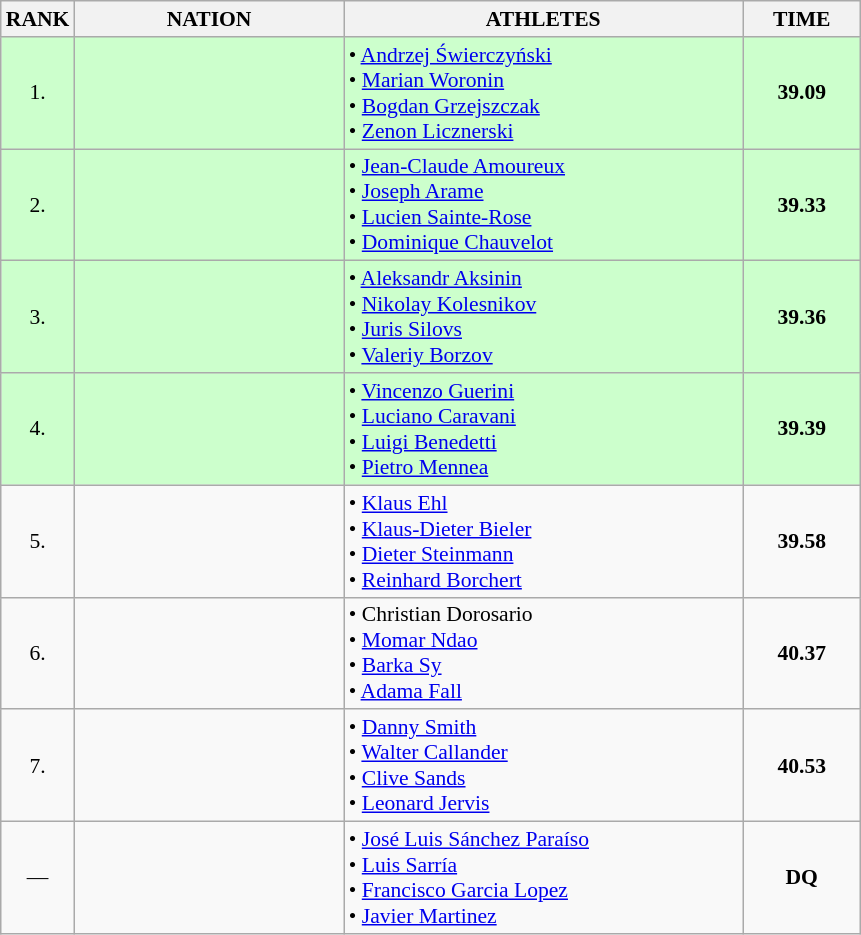<table class="wikitable" style="border-collapse: collapse; font-size: 90%;">
<tr>
<th>RANK</th>
<th style="width: 12em">NATION</th>
<th style="width: 18em">ATHLETES</th>
<th style="width: 5em">TIME</th>
</tr>
<tr style="background:#ccffcc;">
<td align="center">1.</td>
<td align="center"></td>
<td>• <a href='#'>Andrzej Świerczyński</a><br>• <a href='#'>Marian Woronin</a><br>• <a href='#'>Bogdan Grzejszczak</a><br>• <a href='#'>Zenon Licznerski</a></td>
<td align="center"><strong>39.09</strong></td>
</tr>
<tr style="background:#ccffcc;">
<td align="center">2.</td>
<td align="center"></td>
<td>• <a href='#'>Jean-Claude Amoureux</a><br>• <a href='#'>Joseph Arame</a><br>• <a href='#'>Lucien Sainte-Rose</a><br>• <a href='#'>Dominique Chauvelot</a></td>
<td align="center"><strong>39.33</strong></td>
</tr>
<tr style="background:#ccffcc;">
<td align="center">3.</td>
<td align="center"></td>
<td>• <a href='#'>Aleksandr Aksinin</a><br>• <a href='#'>Nikolay Kolesnikov</a><br>• <a href='#'>Juris Silovs</a><br>• <a href='#'>Valeriy Borzov</a></td>
<td align="center"><strong>39.36</strong></td>
</tr>
<tr style="background:#ccffcc;">
<td align="center">4.</td>
<td align="center"></td>
<td>• <a href='#'>Vincenzo Guerini</a><br>• <a href='#'>Luciano Caravani</a><br>• <a href='#'>Luigi Benedetti</a><br>• <a href='#'>Pietro Mennea</a></td>
<td align="center"><strong>39.39</strong></td>
</tr>
<tr>
<td align="center">5.</td>
<td align="center"></td>
<td>• <a href='#'>Klaus Ehl</a><br>• <a href='#'>Klaus-Dieter Bieler</a><br>• <a href='#'>Dieter Steinmann</a><br>• <a href='#'>Reinhard Borchert</a></td>
<td align="center"><strong>39.58</strong></td>
</tr>
<tr>
<td align="center">6.</td>
<td align="center"></td>
<td>• Christian Dorosario<br>• <a href='#'>Momar Ndao</a><br>• <a href='#'>Barka Sy</a><br>• <a href='#'>Adama Fall</a></td>
<td align="center"><strong>40.37</strong></td>
</tr>
<tr>
<td align="center">7.</td>
<td align="center"></td>
<td>• <a href='#'>Danny Smith</a><br>• <a href='#'>Walter Callander</a><br>• <a href='#'>Clive Sands</a><br>• <a href='#'>Leonard Jervis</a></td>
<td align="center"><strong>40.53</strong></td>
</tr>
<tr>
<td align="center">—</td>
<td align="center"></td>
<td>• <a href='#'>José Luis Sánchez Paraíso</a><br>• <a href='#'>Luis Sarría</a><br>• <a href='#'>Francisco Garcia Lopez</a><br>• <a href='#'>Javier Martinez</a></td>
<td align="center"><strong>DQ</strong></td>
</tr>
</table>
